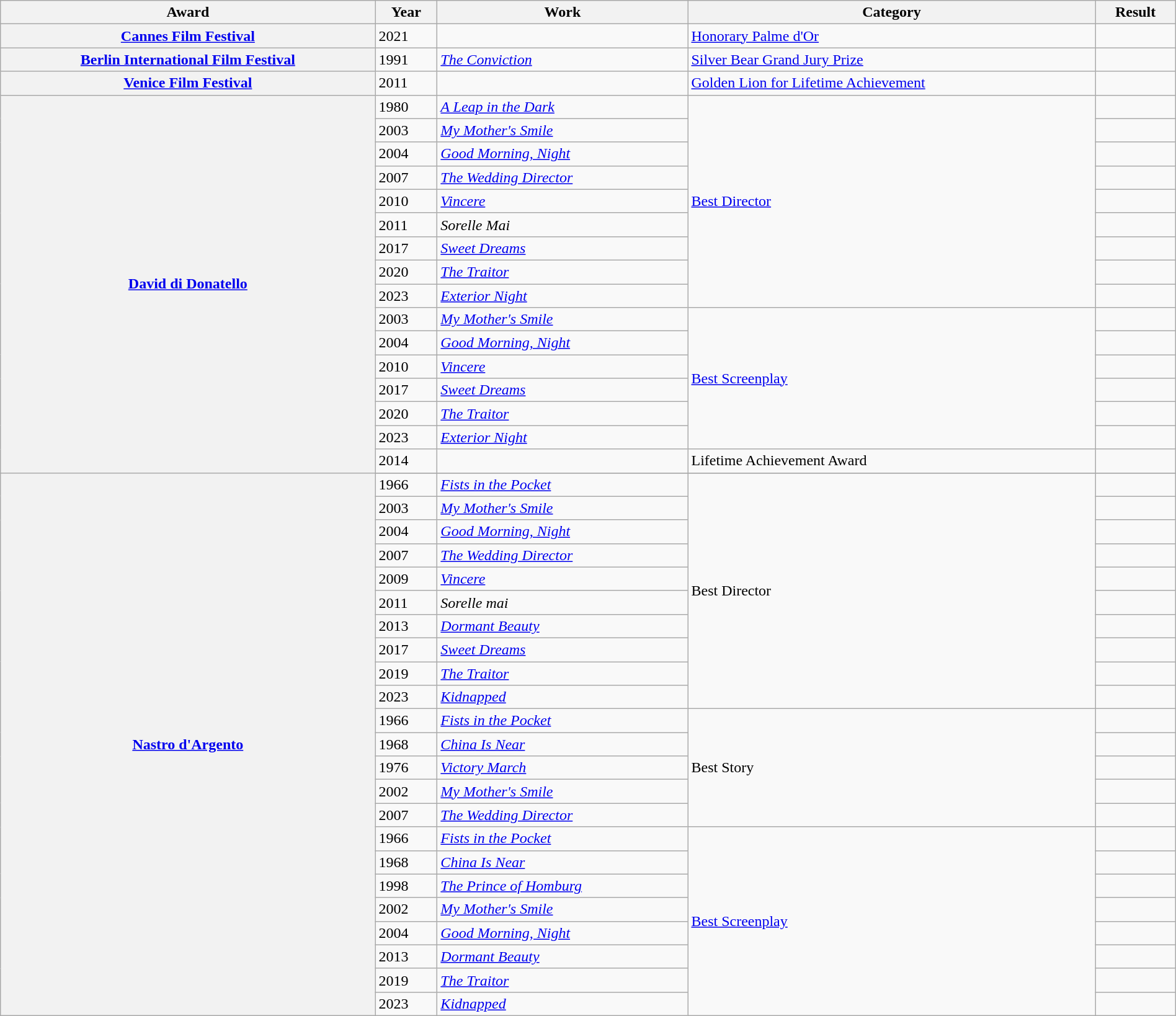<table class="wikitable sortable plainrowheaders" style="width: 100%;">
<tr>
<th>Award</th>
<th>Year</th>
<th>Work</th>
<th>Category</th>
<th>Result</th>
</tr>
<tr>
<th scope="row"><a href='#'>Cannes Film Festival</a> </th>
<td>2021</td>
<td></td>
<td><a href='#'>Honorary Palme d'Or</a></td>
<td></td>
</tr>
<tr>
<th scope="row"><a href='#'>Berlin International Film Festival</a> </th>
<td>1991</td>
<td><em><a href='#'>The Conviction</a></em></td>
<td><a href='#'>Silver Bear Grand Jury Prize</a></td>
<td></td>
</tr>
<tr>
<th scope="row"><a href='#'>Venice Film Festival</a> </th>
<td>2011</td>
<td></td>
<td><a href='#'>Golden Lion for Lifetime Achievement</a></td>
<td></td>
</tr>
<tr>
<th rowspan="16" scope="row"><a href='#'>David di Donatello</a> </th>
<td>1980</td>
<td><em><a href='#'>A Leap in the Dark</a></em></td>
<td rowspan="9"><a href='#'>Best Director</a></td>
<td></td>
</tr>
<tr>
<td>2003</td>
<td><em><a href='#'>My Mother's Smile</a></em></td>
<td></td>
</tr>
<tr>
<td>2004</td>
<td><em><a href='#'>Good Morning, Night</a></em></td>
<td></td>
</tr>
<tr>
<td>2007</td>
<td><em><a href='#'>The Wedding Director</a></em></td>
<td></td>
</tr>
<tr>
<td>2010</td>
<td><em><a href='#'>Vincere</a></em></td>
<td></td>
</tr>
<tr>
<td>2011</td>
<td><em>Sorelle Mai</em></td>
<td></td>
</tr>
<tr>
<td>2017</td>
<td><em><a href='#'>Sweet Dreams</a></em></td>
<td></td>
</tr>
<tr>
<td>2020</td>
<td><em><a href='#'>The Traitor</a></em></td>
<td></td>
</tr>
<tr>
<td>2023</td>
<td><em><a href='#'>Exterior Night</a></em></td>
<td></td>
</tr>
<tr>
<td>2003</td>
<td><em><a href='#'>My Mother's Smile</a></em></td>
<td rowspan="6"><a href='#'>Best Screenplay</a></td>
<td></td>
</tr>
<tr>
<td>2004</td>
<td><em><a href='#'>Good Morning, Night</a></em></td>
<td></td>
</tr>
<tr>
<td>2010</td>
<td><em><a href='#'>Vincere</a></em></td>
<td></td>
</tr>
<tr>
<td>2017</td>
<td><em><a href='#'>Sweet Dreams</a></em></td>
<td></td>
</tr>
<tr>
<td>2020</td>
<td><em><a href='#'>The Traitor</a></em></td>
<td></td>
</tr>
<tr>
<td>2023</td>
<td><em><a href='#'>Exterior Night</a></em></td>
<td></td>
</tr>
<tr>
<td>2014</td>
<td></td>
<td>Lifetime Achievement Award</td>
<td></td>
</tr>
<tr>
<th rowspan="27" scope="row"><a href='#'>Nastro d'Argento</a> </th>
</tr>
<tr>
<td>1966</td>
<td><em><a href='#'>Fists in the Pocket</a></em></td>
<td rowspan="10">Best Director</td>
<td></td>
</tr>
<tr>
<td>2003</td>
<td><em><a href='#'>My Mother's Smile</a></em></td>
<td></td>
</tr>
<tr>
<td>2004</td>
<td><em><a href='#'>Good Morning, Night</a></em></td>
<td></td>
</tr>
<tr>
<td>2007</td>
<td><em><a href='#'>The Wedding Director</a></em></td>
<td></td>
</tr>
<tr>
<td>2009</td>
<td><em><a href='#'>Vincere</a></em></td>
<td></td>
</tr>
<tr>
<td>2011</td>
<td><em>Sorelle mai</em></td>
<td></td>
</tr>
<tr>
<td>2013</td>
<td><em><a href='#'>Dormant Beauty</a></em></td>
<td></td>
</tr>
<tr>
<td>2017</td>
<td><em><a href='#'>Sweet Dreams</a></em></td>
<td></td>
</tr>
<tr>
<td>2019</td>
<td><em><a href='#'>The Traitor</a></em></td>
<td></td>
</tr>
<tr>
<td>2023</td>
<td><em><a href='#'>Kidnapped</a></em></td>
<td></td>
</tr>
<tr>
<td>1966</td>
<td><em><a href='#'>Fists in the Pocket</a></em></td>
<td rowspan="5">Best Story</td>
<td></td>
</tr>
<tr>
<td>1968</td>
<td><em><a href='#'>China Is Near</a></em></td>
<td></td>
</tr>
<tr>
<td>1976</td>
<td><em><a href='#'>Victory March</a></em></td>
<td></td>
</tr>
<tr>
<td>2002</td>
<td><em><a href='#'>My Mother's Smile</a></em></td>
<td></td>
</tr>
<tr>
<td>2007</td>
<td><em><a href='#'>The Wedding Director</a></em></td>
<td></td>
</tr>
<tr>
<td>1966</td>
<td><em><a href='#'>Fists in the Pocket</a></em></td>
<td rowspan="8"><a href='#'>Best Screenplay</a></td>
<td></td>
</tr>
<tr>
<td>1968</td>
<td><em><a href='#'>China Is Near</a></em></td>
<td></td>
</tr>
<tr>
<td>1998</td>
<td><em><a href='#'>The Prince of Homburg</a></em></td>
<td></td>
</tr>
<tr>
<td>2002</td>
<td><em><a href='#'>My Mother's Smile</a></em></td>
<td></td>
</tr>
<tr>
<td>2004</td>
<td><em><a href='#'>Good Morning, Night</a></em></td>
<td></td>
</tr>
<tr>
<td>2013</td>
<td><em><a href='#'>Dormant Beauty</a></em></td>
<td></td>
</tr>
<tr>
<td>2019</td>
<td><em><a href='#'>The Traitor</a></em></td>
<td></td>
</tr>
<tr>
<td>2023</td>
<td><em><a href='#'>Kidnapped</a></em></td>
<td></td>
</tr>
</table>
